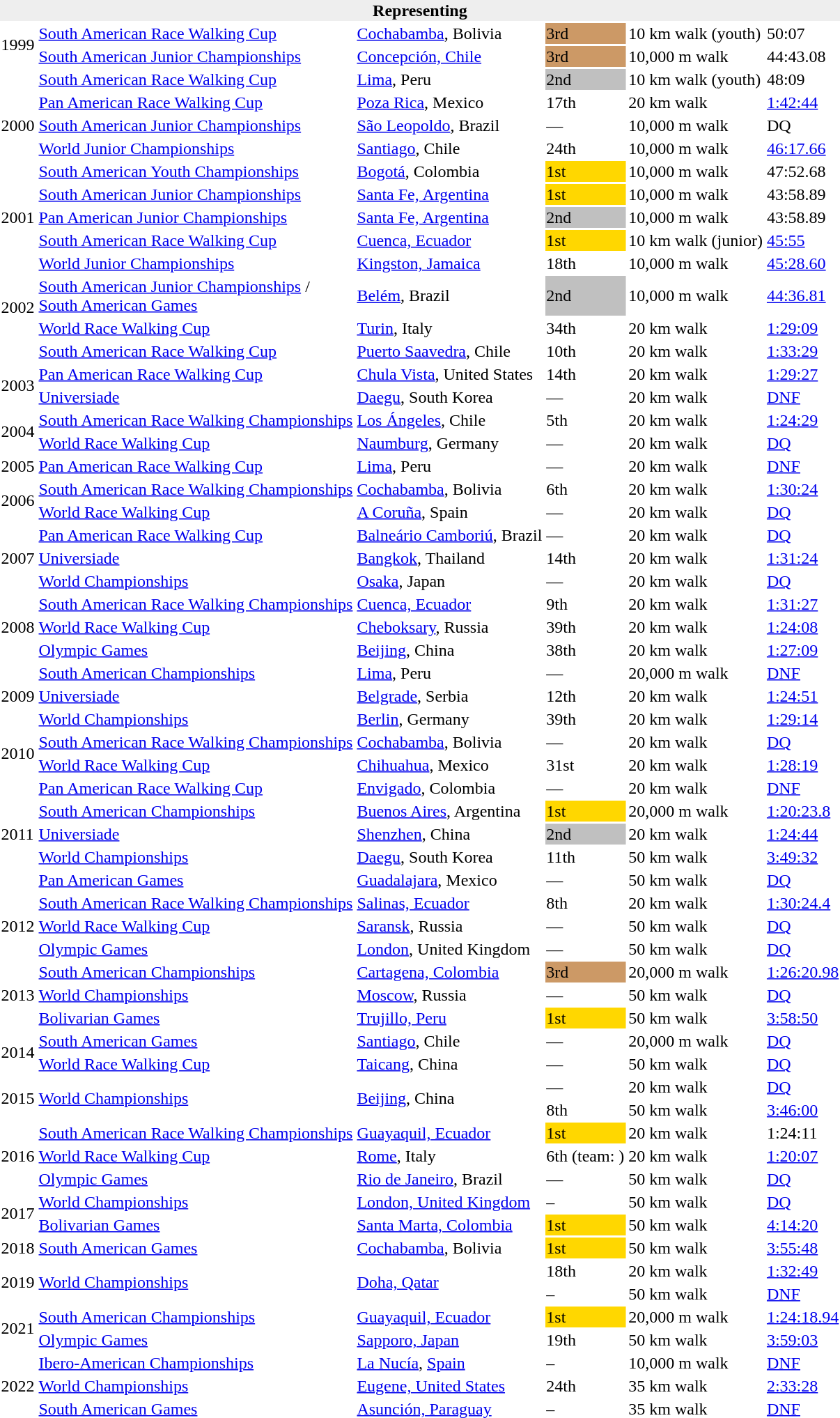<table>
<tr>
<th bgcolor="#eeeeee" colspan="6">Representing </th>
</tr>
<tr>
<td rowspan=2>1999</td>
<td><a href='#'>South American Race Walking Cup</a></td>
<td><a href='#'>Cochabamba</a>, Bolivia</td>
<td bgcolor="cc9966">3rd</td>
<td>10 km walk (youth)</td>
<td>50:07</td>
</tr>
<tr>
<td><a href='#'>South American Junior Championships</a></td>
<td><a href='#'>Concepción, Chile</a></td>
<td bgcolor="cc9966">3rd</td>
<td>10,000 m walk</td>
<td>44:43.08</td>
</tr>
<tr>
<td rowspan=5>2000</td>
<td><a href='#'>South American Race Walking Cup</a></td>
<td><a href='#'>Lima</a>, Peru</td>
<td bgcolor=silver>2nd</td>
<td>10 km walk (youth)</td>
<td>48:09</td>
</tr>
<tr>
<td><a href='#'>Pan American Race Walking Cup</a></td>
<td><a href='#'>Poza Rica</a>, Mexico</td>
<td>17th</td>
<td>20 km walk</td>
<td><a href='#'>1:42:44</a></td>
</tr>
<tr>
<td><a href='#'>South American Junior Championships</a></td>
<td><a href='#'>São Leopoldo</a>, Brazil</td>
<td>—</td>
<td>10,000 m walk</td>
<td>DQ</td>
</tr>
<tr>
<td><a href='#'>World Junior Championships</a></td>
<td><a href='#'>Santiago</a>, Chile</td>
<td>24th</td>
<td>10,000 m walk</td>
<td><a href='#'>46:17.66</a></td>
</tr>
<tr>
<td><a href='#'>South American Youth Championships</a></td>
<td><a href='#'>Bogotá</a>, Colombia</td>
<td bgcolor=gold>1st</td>
<td>10,000 m walk</td>
<td>47:52.68 </td>
</tr>
<tr>
<td rowspan=3>2001</td>
<td><a href='#'>South American Junior Championships</a></td>
<td><a href='#'>Santa Fe, Argentina</a></td>
<td bgcolor=gold>1st</td>
<td>10,000 m walk</td>
<td>43:58.89</td>
</tr>
<tr>
<td><a href='#'>Pan American Junior Championships</a></td>
<td><a href='#'>Santa Fe, Argentina</a></td>
<td bgcolor=silver>2nd</td>
<td>10,000 m walk</td>
<td>43:58.89</td>
</tr>
<tr>
<td><a href='#'>South American Race Walking Cup</a></td>
<td><a href='#'>Cuenca, Ecuador</a></td>
<td bgcolor=gold>1st</td>
<td>10 km walk (junior)</td>
<td><a href='#'>45:55</a></td>
</tr>
<tr>
<td rowspan=4>2002</td>
<td><a href='#'>World Junior Championships</a></td>
<td><a href='#'>Kingston, Jamaica</a></td>
<td>18th</td>
<td>10,000 m walk</td>
<td><a href='#'>45:28.60</a></td>
</tr>
<tr>
<td><a href='#'>South American Junior Championships</a> /<br> <a href='#'>South American Games</a></td>
<td><a href='#'>Belém</a>, Brazil</td>
<td bgcolor=silver>2nd</td>
<td>10,000 m walk</td>
<td><a href='#'>44:36.81</a></td>
</tr>
<tr>
<td><a href='#'>World Race Walking Cup</a></td>
<td><a href='#'>Turin</a>, Italy</td>
<td>34th</td>
<td>20 km walk</td>
<td><a href='#'>1:29:09</a></td>
</tr>
<tr>
<td><a href='#'>South American Race Walking Cup</a></td>
<td><a href='#'>Puerto Saavedra</a>, Chile</td>
<td>10th</td>
<td>20 km walk</td>
<td><a href='#'>1:33:29</a></td>
</tr>
<tr>
<td rowspan=2>2003</td>
<td><a href='#'>Pan American Race Walking Cup</a></td>
<td><a href='#'>Chula Vista</a>, United States</td>
<td>14th</td>
<td>20 km walk</td>
<td><a href='#'>1:29:27</a></td>
</tr>
<tr>
<td><a href='#'>Universiade</a></td>
<td><a href='#'>Daegu</a>, South Korea</td>
<td>—</td>
<td>20 km walk</td>
<td><a href='#'>DNF</a></td>
</tr>
<tr>
<td rowspan=2>2004</td>
<td><a href='#'>South American Race Walking Championships</a></td>
<td><a href='#'>Los Ángeles</a>, Chile</td>
<td>5th</td>
<td>20 km walk</td>
<td><a href='#'>1:24:29</a></td>
</tr>
<tr>
<td><a href='#'>World Race Walking Cup</a></td>
<td><a href='#'>Naumburg</a>, Germany</td>
<td>—</td>
<td>20 km walk</td>
<td><a href='#'>DQ</a></td>
</tr>
<tr>
<td>2005</td>
<td><a href='#'>Pan American Race Walking Cup</a></td>
<td><a href='#'>Lima</a>, Peru</td>
<td>—</td>
<td>20 km walk</td>
<td><a href='#'>DNF</a></td>
</tr>
<tr>
<td rowspan=2>2006</td>
<td><a href='#'>South American Race Walking Championships</a></td>
<td><a href='#'>Cochabamba</a>, Bolivia</td>
<td>6th</td>
<td>20 km walk</td>
<td><a href='#'>1:30:24</a></td>
</tr>
<tr>
<td><a href='#'>World Race Walking Cup</a></td>
<td><a href='#'>A Coruña</a>, Spain</td>
<td>—</td>
<td>20 km walk</td>
<td><a href='#'>DQ</a></td>
</tr>
<tr>
<td rowspan=3>2007</td>
<td><a href='#'>Pan American Race Walking Cup</a></td>
<td><a href='#'>Balneário Camboriú</a>, Brazil</td>
<td>—</td>
<td>20 km walk</td>
<td><a href='#'>DQ</a></td>
</tr>
<tr>
<td><a href='#'>Universiade</a></td>
<td><a href='#'>Bangkok</a>, Thailand</td>
<td>14th</td>
<td>20 km walk</td>
<td><a href='#'>1:31:24</a></td>
</tr>
<tr>
<td><a href='#'>World Championships</a></td>
<td><a href='#'>Osaka</a>, Japan</td>
<td>—</td>
<td>20 km walk</td>
<td><a href='#'>DQ</a></td>
</tr>
<tr>
<td rowspan=3>2008</td>
<td><a href='#'>South American Race Walking Championships</a></td>
<td><a href='#'>Cuenca, Ecuador</a></td>
<td>9th</td>
<td>20 km walk</td>
<td><a href='#'>1:31:27</a></td>
</tr>
<tr>
<td><a href='#'>World Race Walking Cup</a></td>
<td><a href='#'>Cheboksary</a>, Russia</td>
<td>39th</td>
<td>20 km walk</td>
<td><a href='#'>1:24:08</a></td>
</tr>
<tr>
<td><a href='#'>Olympic Games</a></td>
<td><a href='#'>Beijing</a>, China</td>
<td>38th</td>
<td>20 km walk</td>
<td><a href='#'>1:27:09</a></td>
</tr>
<tr>
<td rowspan=3>2009</td>
<td><a href='#'>South American Championships</a></td>
<td><a href='#'>Lima</a>, Peru</td>
<td>—</td>
<td>20,000 m walk</td>
<td><a href='#'>DNF</a></td>
</tr>
<tr>
<td><a href='#'>Universiade</a></td>
<td><a href='#'>Belgrade</a>, Serbia</td>
<td>12th</td>
<td>20 km walk</td>
<td><a href='#'>1:24:51</a></td>
</tr>
<tr>
<td><a href='#'>World Championships</a></td>
<td><a href='#'>Berlin</a>, Germany</td>
<td>39th</td>
<td>20 km walk</td>
<td><a href='#'>1:29:14</a></td>
</tr>
<tr>
<td rowspan=2>2010</td>
<td><a href='#'>South American Race Walking Championships</a></td>
<td><a href='#'>Cochabamba</a>, Bolivia</td>
<td>—</td>
<td>20 km walk</td>
<td><a href='#'>DQ</a></td>
</tr>
<tr>
<td><a href='#'>World Race Walking Cup</a></td>
<td><a href='#'>Chihuahua</a>, Mexico</td>
<td>31st</td>
<td>20 km walk</td>
<td><a href='#'>1:28:19</a></td>
</tr>
<tr>
<td rowspan=5>2011</td>
<td><a href='#'>Pan American Race Walking Cup</a></td>
<td><a href='#'>Envigado</a>, Colombia</td>
<td>—</td>
<td>20 km walk</td>
<td><a href='#'>DNF</a></td>
</tr>
<tr>
<td><a href='#'>South American Championships</a></td>
<td><a href='#'>Buenos Aires</a>, Argentina</td>
<td bgcolor=gold>1st</td>
<td>20,000 m walk</td>
<td><a href='#'>1:20:23.8</a></td>
</tr>
<tr>
<td><a href='#'>Universiade</a></td>
<td><a href='#'>Shenzhen</a>, China</td>
<td bgcolor=silver>2nd</td>
<td>20 km walk</td>
<td><a href='#'>1:24:44</a></td>
</tr>
<tr>
<td><a href='#'>World Championships</a></td>
<td><a href='#'>Daegu</a>, South Korea</td>
<td>11th</td>
<td>50 km walk</td>
<td><a href='#'>3:49:32</a></td>
</tr>
<tr>
<td><a href='#'>Pan American Games</a></td>
<td><a href='#'>Guadalajara</a>, Mexico</td>
<td>—</td>
<td>50 km walk</td>
<td><a href='#'>DQ</a></td>
</tr>
<tr>
<td rowspan=3>2012</td>
<td><a href='#'>South American Race Walking Championships</a></td>
<td><a href='#'>Salinas, Ecuador</a></td>
<td>8th</td>
<td>20 km walk</td>
<td><a href='#'>1:30:24.4</a></td>
</tr>
<tr>
<td><a href='#'>World Race Walking Cup</a></td>
<td><a href='#'>Saransk</a>, Russia</td>
<td>—</td>
<td>50 km walk</td>
<td><a href='#'>DQ</a></td>
</tr>
<tr>
<td><a href='#'>Olympic Games</a></td>
<td><a href='#'>London</a>, United Kingdom</td>
<td>—</td>
<td>50 km walk</td>
<td><a href='#'>DQ</a></td>
</tr>
<tr>
<td rowspan=3>2013</td>
<td><a href='#'>South American Championships</a></td>
<td><a href='#'>Cartagena, Colombia</a></td>
<td bgcolor="cc9966">3rd</td>
<td>20,000 m walk</td>
<td><a href='#'>1:26:20.98</a></td>
</tr>
<tr>
<td><a href='#'>World Championships</a></td>
<td><a href='#'>Moscow</a>, Russia</td>
<td>—</td>
<td>50 km walk</td>
<td><a href='#'>DQ</a></td>
</tr>
<tr>
<td><a href='#'>Bolivarian Games</a></td>
<td><a href='#'>Trujillo, Peru</a></td>
<td bgcolor=gold>1st</td>
<td>50 km walk</td>
<td><a href='#'>3:58:50</a></td>
</tr>
<tr>
<td rowspan=2>2014</td>
<td><a href='#'>South American Games</a></td>
<td><a href='#'>Santiago</a>, Chile</td>
<td>—</td>
<td>20,000 m walk</td>
<td><a href='#'>DQ</a></td>
</tr>
<tr>
<td><a href='#'>World Race Walking Cup</a></td>
<td><a href='#'>Taicang</a>, China</td>
<td>—</td>
<td>50 km walk</td>
<td><a href='#'>DQ</a></td>
</tr>
<tr>
<td rowspan=2>2015</td>
<td rowspan=2><a href='#'>World Championships</a></td>
<td rowspan=2><a href='#'>Beijing</a>, China</td>
<td>—</td>
<td>20 km walk</td>
<td><a href='#'>DQ</a></td>
</tr>
<tr>
<td>8th</td>
<td>50 km walk</td>
<td><a href='#'>3:46:00</a></td>
</tr>
<tr>
<td rowspan=3>2016</td>
<td><a href='#'>South American Race Walking Championships</a></td>
<td><a href='#'>Guayaquil, Ecuador</a></td>
<td bgcolor=gold>1st</td>
<td>20 km walk</td>
<td>1:24:11</td>
</tr>
<tr>
<td><a href='#'>World Race Walking Cup</a></td>
<td><a href='#'>Rome</a>, Italy</td>
<td>6th (team: )</td>
<td>20 km walk</td>
<td><a href='#'>1:20:07</a></td>
</tr>
<tr>
<td><a href='#'>Olympic Games</a></td>
<td><a href='#'>Rio de Janeiro</a>, Brazil</td>
<td>—</td>
<td>50 km walk</td>
<td><a href='#'>DQ</a></td>
</tr>
<tr>
<td rowspan=2>2017</td>
<td><a href='#'>World Championships</a></td>
<td><a href='#'>London, United Kingdom</a></td>
<td>–</td>
<td>50 km walk</td>
<td><a href='#'>DQ</a></td>
</tr>
<tr>
<td><a href='#'>Bolivarian Games</a></td>
<td><a href='#'>Santa Marta, Colombia</a></td>
<td bgcolor=gold>1st</td>
<td>50 km walk</td>
<td><a href='#'>4:14:20</a></td>
</tr>
<tr>
<td>2018</td>
<td><a href='#'>South American Games</a></td>
<td><a href='#'>Cochabamba</a>, Bolivia</td>
<td bgcolor=gold>1st</td>
<td>50 km walk</td>
<td><a href='#'>3:55:48</a></td>
</tr>
<tr>
<td rowspan=2>2019</td>
<td rowspan=2><a href='#'>World Championships</a></td>
<td rowspan=2><a href='#'>Doha, Qatar</a></td>
<td>18th</td>
<td>20 km walk</td>
<td><a href='#'>1:32:49</a></td>
</tr>
<tr>
<td>–</td>
<td>50 km walk</td>
<td><a href='#'>DNF</a></td>
</tr>
<tr>
<td rowspan=2>2021</td>
<td><a href='#'>South American Championships</a></td>
<td><a href='#'>Guayaquil, Ecuador</a></td>
<td bgcolor=gold>1st</td>
<td>20,000 m walk</td>
<td><a href='#'>1:24:18.94</a></td>
</tr>
<tr>
<td><a href='#'>Olympic Games</a></td>
<td><a href='#'>Sapporo, Japan</a></td>
<td>19th</td>
<td>50 km walk</td>
<td><a href='#'>3:59:03</a></td>
</tr>
<tr>
<td rowspan=3>2022</td>
<td><a href='#'>Ibero-American Championships</a></td>
<td><a href='#'>La Nucía</a>, <a href='#'>Spain</a></td>
<td>–</td>
<td>10,000 m walk</td>
<td><a href='#'>DNF</a></td>
</tr>
<tr>
<td><a href='#'>World Championships</a></td>
<td><a href='#'>Eugene, United States</a></td>
<td>24th</td>
<td>35 km walk</td>
<td><a href='#'>2:33:28</a></td>
</tr>
<tr>
<td><a href='#'>South American Games</a></td>
<td><a href='#'>Asunción, Paraguay</a></td>
<td>–</td>
<td>35 km walk</td>
<td><a href='#'>DNF</a></td>
</tr>
</table>
